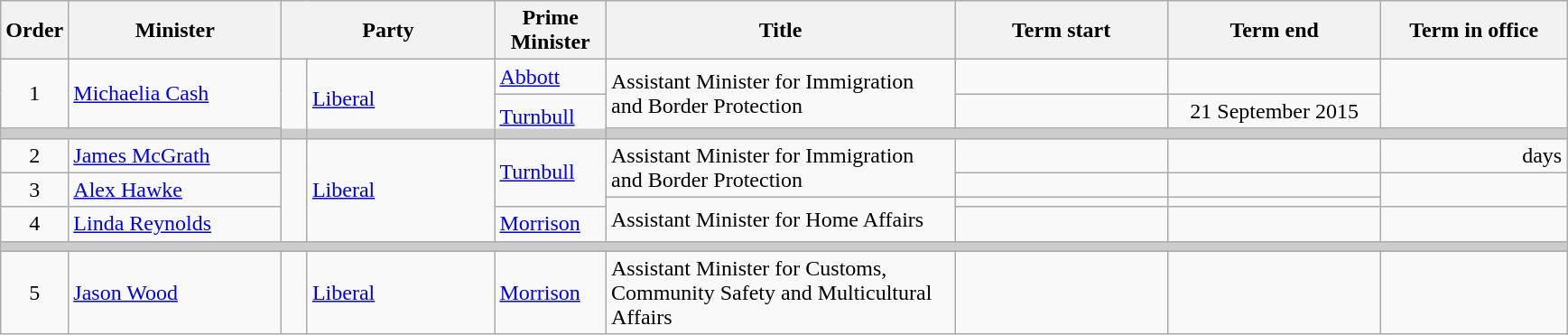<table class="wikitable">
<tr>
<th width=5>Order</th>
<th width=150>Minister</th>
<th width=150 colspan=2>Party</th>
<th width=75>Prime Minister</th>
<th width=250>Title</th>
<th width=150>Term start</th>
<th width=150>Term end</th>
<th width=130>Term in office</th>
</tr>
<tr>
<td rowspan=2 align=center>1</td>
<td rowspan=2><a href='#'>Michaelia Cash</a></td>
<td rowspan="3" ></td>
<td rowspan=3><a href='#'>Liberal</a></td>
<td><a href='#'>Abbott</a></td>
<td rowspan=2>Assistant Minister for Immigration and Border Protection</td>
<td align=center></td>
<td align=center></td>
<td rowspan=2 align=right></td>
</tr>
<tr>
<td rowspan=2><a href='#'>Turnbull</a></td>
<td align=center></td>
<td align=center>21 September 2015</td>
</tr>
<tr>
<th colspan=9 style="background: #cccccc;"></th>
</tr>
<tr>
<td align=center>2</td>
<td><a href='#'>James McGrath</a></td>
<td rowspan="4" ></td>
<td rowspan=4><a href='#'>Liberal</a></td>
<td rowspan=3><a href='#'>Turnbull</a></td>
<td rowspan=2>Assistant Minister for Immigration and Border Protection</td>
<td align=center></td>
<td align=center></td>
<td align=right> days</td>
</tr>
<tr>
<td rowspan=2 align=center>3</td>
<td rowspan=2><a href='#'>Alex Hawke</a></td>
<td align=center></td>
<td align=center></td>
<td align=right rowspan=2></td>
</tr>
<tr>
<td rowspan=2>Assistant Minister for Home Affairs</td>
<td align=center></td>
<td align=center></td>
</tr>
<tr>
<td align=center>4</td>
<td><a href='#'>Linda Reynolds</a> </td>
<td><a href='#'>Morrison</a></td>
<td align=center></td>
<td align=center></td>
<td align=right></td>
</tr>
<tr>
<th colspan=9 style="background: #cccccc;"></th>
</tr>
<tr>
<td align=center>5</td>
<td><a href='#'>Jason Wood</a></td>
<td rowspan="1" ></td>
<td rowspan=1><a href='#'>Liberal</a></td>
<td><a href='#'>Morrison</a></td>
<td rowspan=1>Assistant Minister for Customs, Community Safety and Multicultural Affairs</td>
<td align=center></td>
<td align=center></td>
<td align=right><strong></strong></td>
</tr>
</table>
